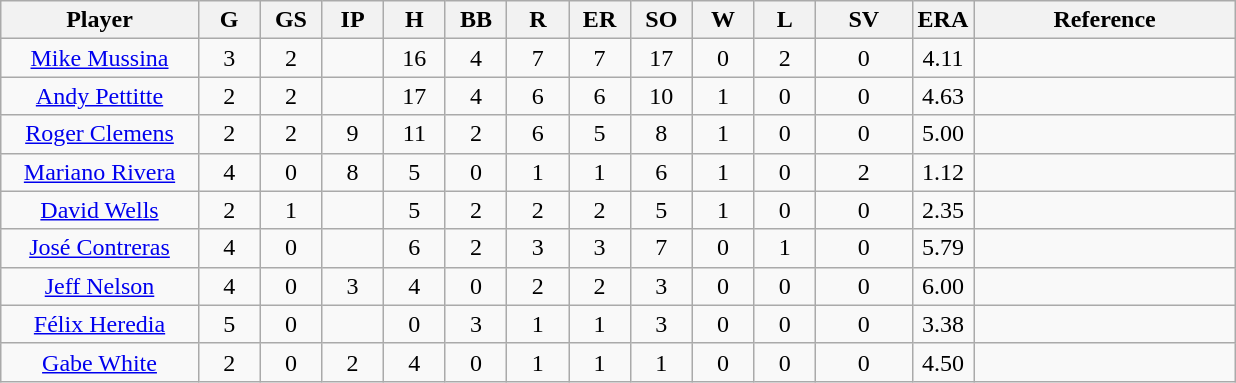<table class="wikitable sortable" style="text-align:center">
<tr>
<th width="16%">Player</th>
<th width="5%">G</th>
<th width="5%">GS</th>
<th width="5%">IP</th>
<th width="5%">H</th>
<th width="5%">BB</th>
<th width="5%">R</th>
<th width="5%">ER</th>
<th width="5%">SO</th>
<th width="5%">W</th>
<th width="5%">L</th>
<th>SV</th>
<th width="5%">ERA</th>
<th>Reference</th>
</tr>
<tr>
<td><a href='#'>Mike Mussina</a></td>
<td>3</td>
<td>2</td>
<td></td>
<td>16</td>
<td>4</td>
<td>7</td>
<td>7</td>
<td>17</td>
<td>0</td>
<td>2</td>
<td>0</td>
<td>4.11</td>
<td></td>
</tr>
<tr>
<td><a href='#'>Andy Pettitte</a></td>
<td>2</td>
<td>2</td>
<td></td>
<td>17</td>
<td>4</td>
<td>6</td>
<td>6</td>
<td>10</td>
<td>1</td>
<td>0</td>
<td>0</td>
<td>4.63</td>
<td></td>
</tr>
<tr>
<td><a href='#'>Roger Clemens</a></td>
<td>2</td>
<td>2</td>
<td>9</td>
<td>11</td>
<td>2</td>
<td>6</td>
<td>5</td>
<td>8</td>
<td>1</td>
<td>0</td>
<td>0</td>
<td>5.00</td>
<td></td>
</tr>
<tr>
<td><a href='#'>Mariano Rivera</a></td>
<td>4</td>
<td>0</td>
<td>8</td>
<td>5</td>
<td>0</td>
<td>1</td>
<td>1</td>
<td>6</td>
<td>1</td>
<td>0</td>
<td>2</td>
<td>1.12</td>
<td></td>
</tr>
<tr>
<td><a href='#'>David Wells</a></td>
<td>2</td>
<td>1</td>
<td></td>
<td>5</td>
<td>2</td>
<td>2</td>
<td>2</td>
<td>5</td>
<td>1</td>
<td>0</td>
<td>0</td>
<td>2.35</td>
<td></td>
</tr>
<tr>
<td><a href='#'>José Contreras</a></td>
<td>4</td>
<td>0</td>
<td></td>
<td>6</td>
<td>2</td>
<td>3</td>
<td>3</td>
<td>7</td>
<td>0</td>
<td>1</td>
<td>0</td>
<td>5.79</td>
<td></td>
</tr>
<tr>
<td><a href='#'>Jeff Nelson</a></td>
<td>4</td>
<td>0</td>
<td>3</td>
<td>4</td>
<td>0</td>
<td>2</td>
<td>2</td>
<td>3</td>
<td>0</td>
<td>0</td>
<td>0</td>
<td>6.00</td>
<td></td>
</tr>
<tr>
<td><a href='#'>Félix Heredia</a></td>
<td>5</td>
<td>0</td>
<td></td>
<td>0</td>
<td>3</td>
<td>1</td>
<td>1</td>
<td>3</td>
<td>0</td>
<td>0</td>
<td>0</td>
<td>3.38</td>
<td></td>
</tr>
<tr>
<td><a href='#'>Gabe White</a></td>
<td>2</td>
<td>0</td>
<td>2</td>
<td>4</td>
<td>0</td>
<td>1</td>
<td>1</td>
<td>1</td>
<td>0</td>
<td>0</td>
<td>0</td>
<td>4.50</td>
<td></td>
</tr>
</table>
